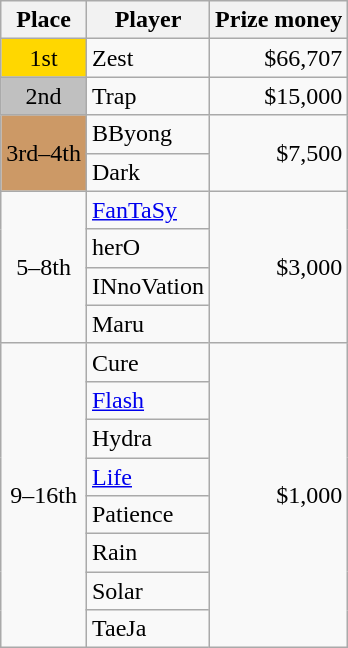<table class="wikitable" style="text-align:left">
<tr>
<th>Place</th>
<th>Player</th>
<th>Prize money</th>
</tr>
<tr>
<td style="text-align:center; background:gold;">1st</td>
<td> Zest</td>
<td style="text-align:right">$66,707</td>
</tr>
<tr>
<td style="text-align:center; background:silver;">2nd</td>
<td> Trap</td>
<td style="text-align:right">$15,000</td>
</tr>
<tr>
<td style="text-align:center; background:#c96;" rowspan="2">3rd–4th</td>
<td> BByong</td>
<td style="text-align:right" rowspan="2">$7,500</td>
</tr>
<tr>
<td> Dark</td>
</tr>
<tr>
<td style="text-align:center" rowspan="4">5–8th</td>
<td> <a href='#'>FanTaSy</a></td>
<td style="text-align:right" rowspan="4">$3,000</td>
</tr>
<tr>
<td> herO</td>
</tr>
<tr>
<td> INnoVation</td>
</tr>
<tr>
<td> Maru</td>
</tr>
<tr>
<td style="text-align:center" rowspan="8">9–16th</td>
<td> Cure</td>
<td style="text-align:right" rowspan="8">$1,000</td>
</tr>
<tr>
<td> <a href='#'>Flash</a></td>
</tr>
<tr>
<td> Hydra</td>
</tr>
<tr>
<td> <a href='#'>Life</a></td>
</tr>
<tr>
<td> Patience</td>
</tr>
<tr>
<td> Rain</td>
</tr>
<tr>
<td> Solar</td>
</tr>
<tr>
<td> TaeJa</td>
</tr>
</table>
